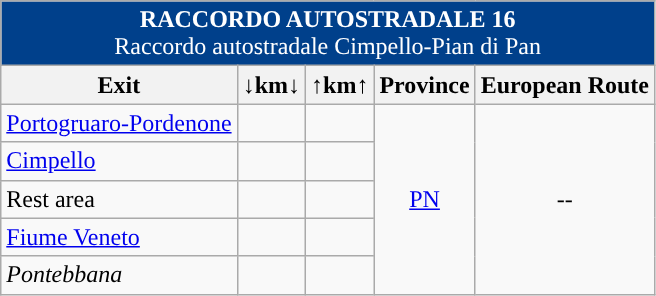<table class="wikitable" border="1">
<tr align="center" bgcolor="#00408B" style="color: white;font-size:100%;">
<td colspan="6"><strong> RACCORDO AUTOSTRADALE 16</strong><br>Raccordo autostradale Cimpello-Pian di Pan</td>
</tr>
<tr>
<th style="text-align:center;"><strong>Exit</strong></th>
<th style="text-align:center;"><strong>↓km↓</strong></th>
<th style="text-align:center;"><strong>↑km↑</strong></th>
<th align="center"><strong>Province</strong></th>
<th align="center"><strong>European Route</strong></th>
</tr>
<tr>
<td>   <a href='#'>Portogruaro-Pordenone</a></td>
<td></td>
<td></td>
<td rowspan="6" align="center"><a href='#'>PN</a></td>
<td rowspan="6" align="center">--</td>
</tr>
<tr>
<td> <a href='#'>Cimpello</a></td>
<td></td>
<td></td>
</tr>
<tr>
<td> Rest area</td>
<td></td>
<td></td>
</tr>
<tr>
<td> <a href='#'>Fiume Veneto</a></td>
<td></td>
<td></td>
</tr>
<tr>
<td>   <em>Pontebbana</em></td>
<td></td>
<td></td>
</tr>
</table>
